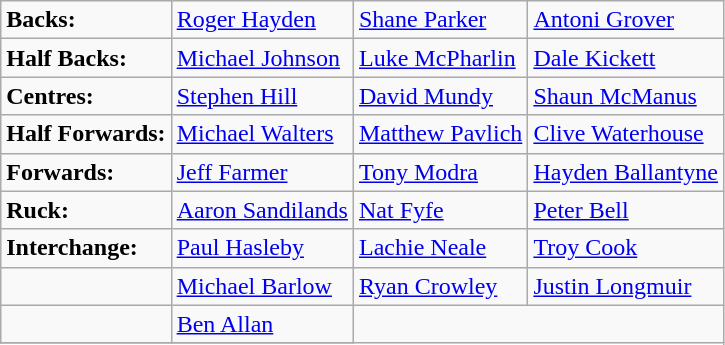<table class="wikitable">
<tr border="0" cellpadding="2" cellspacing="0" style="text-align:left;">
<td><strong>Backs:</strong></td>
<td><a href='#'>Roger Hayden</a></td>
<td><a href='#'>Shane Parker</a></td>
<td><a href='#'>Antoni Grover</a></td>
</tr>
<tr>
<td><strong>Half Backs:</strong></td>
<td><a href='#'>Michael Johnson</a></td>
<td><a href='#'>Luke McPharlin</a></td>
<td><a href='#'>Dale Kickett</a></td>
</tr>
<tr>
<td><strong>Centres:</strong></td>
<td><a href='#'>Stephen Hill</a></td>
<td><a href='#'>David Mundy</a></td>
<td><a href='#'>Shaun McManus</a></td>
</tr>
<tr>
<td><strong>Half Forwards:</strong></td>
<td><a href='#'>Michael Walters</a></td>
<td><a href='#'>Matthew Pavlich</a></td>
<td><a href='#'>Clive Waterhouse</a></td>
</tr>
<tr>
<td><strong>Forwards:</strong></td>
<td><a href='#'>Jeff Farmer</a></td>
<td><a href='#'>Tony Modra</a></td>
<td><a href='#'>Hayden Ballantyne</a></td>
</tr>
<tr>
<td><strong>Ruck:</strong></td>
<td><a href='#'>Aaron Sandilands</a></td>
<td><a href='#'>Nat Fyfe</a></td>
<td><a href='#'>Peter Bell</a></td>
</tr>
<tr>
<td><strong>Interchange:</strong></td>
<td><a href='#'>Paul Hasleby</a></td>
<td><a href='#'>Lachie Neale</a></td>
<td><a href='#'>Troy Cook</a></td>
</tr>
<tr>
<td></td>
<td><a href='#'>Michael Barlow</a></td>
<td><a href='#'>Ryan Crowley</a></td>
<td><a href='#'>Justin Longmuir</a></td>
</tr>
<tr>
<td></td>
<td><a href='#'>Ben Allan</a></td>
</tr>
<tr>
</tr>
</table>
